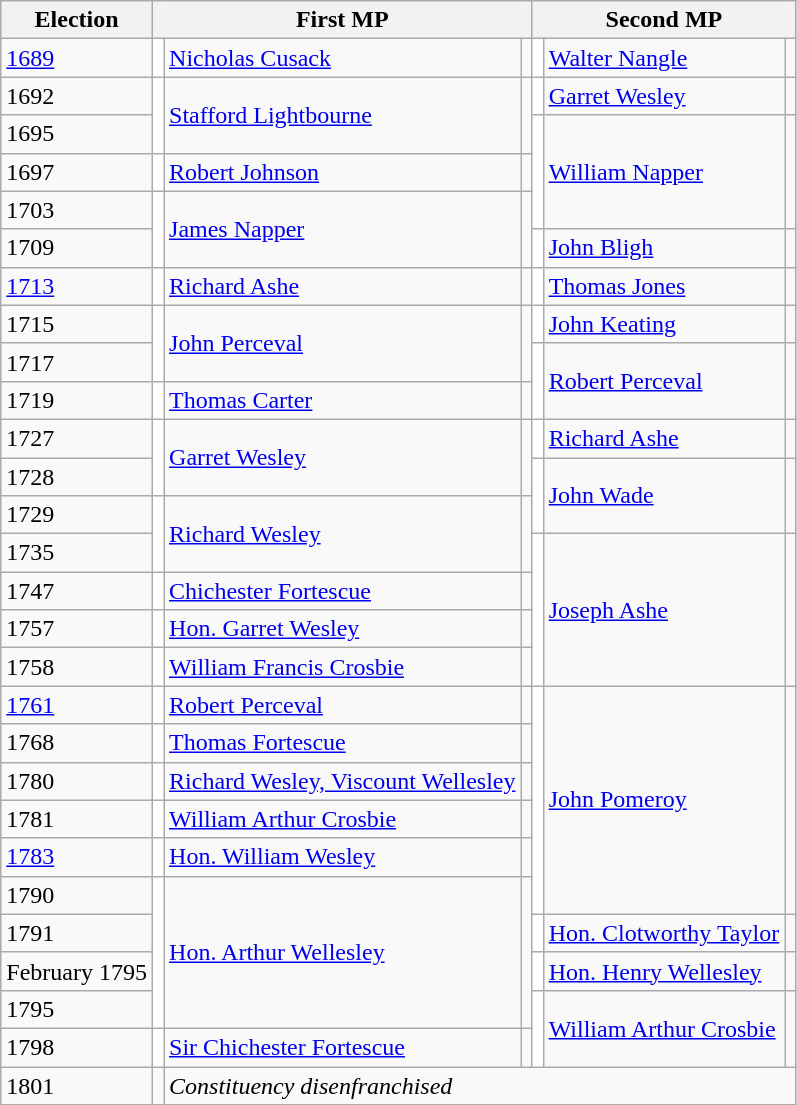<table class="wikitable">
<tr>
<th>Election</th>
<th colspan=3>First MP</th>
<th colspan=3>Second MP</th>
</tr>
<tr>
<td><a href='#'>1689</a></td>
<td style="background-color: white"></td>
<td><a href='#'>Nicholas Cusack</a></td>
<td></td>
<td style="background-color: white"></td>
<td><a href='#'>Walter Nangle</a></td>
<td></td>
</tr>
<tr>
<td>1692</td>
<td rowspan="2" style="background-color: white"></td>
<td rowspan="2"><a href='#'>Stafford Lightbourne</a></td>
<td rowspan="2"></td>
<td style="background-color: white"></td>
<td><a href='#'>Garret Wesley</a></td>
<td></td>
</tr>
<tr>
<td>1695</td>
<td rowspan="3" style="background-color: white"></td>
<td rowspan="3"><a href='#'>William Napper</a></td>
<td rowspan="3"></td>
</tr>
<tr>
<td>1697</td>
<td style="background-color: white"></td>
<td><a href='#'>Robert Johnson</a></td>
<td></td>
</tr>
<tr>
<td>1703</td>
<td rowspan="2" style="background-color: white"></td>
<td rowspan="2"><a href='#'>James Napper</a></td>
<td rowspan="2"></td>
</tr>
<tr>
<td>1709</td>
<td style="background-color: white"></td>
<td><a href='#'>John Bligh</a></td>
<td></td>
</tr>
<tr>
<td><a href='#'>1713</a></td>
<td style="background-color: white"></td>
<td><a href='#'>Richard Ashe</a></td>
<td></td>
<td style="background-color: white"></td>
<td><a href='#'>Thomas Jones</a></td>
<td></td>
</tr>
<tr>
<td>1715</td>
<td rowspan="2" style="background-color: white"></td>
<td rowspan="2"><a href='#'>John Perceval</a></td>
<td rowspan="2"></td>
<td style="background-color: white"></td>
<td><a href='#'>John Keating</a></td>
<td></td>
</tr>
<tr>
<td>1717</td>
<td rowspan="2" style="background-color: white"></td>
<td rowspan="2"><a href='#'>Robert Perceval</a></td>
<td rowspan="2"></td>
</tr>
<tr>
<td>1719</td>
<td style="background-color: white"></td>
<td><a href='#'>Thomas Carter</a></td>
<td></td>
</tr>
<tr>
<td>1727</td>
<td rowspan="2" style="background-color: white"></td>
<td rowspan="2"><a href='#'>Garret Wesley</a></td>
<td rowspan="2"></td>
<td style="background-color: white"></td>
<td><a href='#'>Richard Ashe</a></td>
<td></td>
</tr>
<tr>
<td>1728</td>
<td rowspan="2" style="background-color: white"></td>
<td rowspan="2"><a href='#'>John Wade</a></td>
<td rowspan="2"></td>
</tr>
<tr>
<td>1729</td>
<td rowspan="2" style="background-color: white"></td>
<td rowspan="2"><a href='#'>Richard Wesley</a></td>
<td rowspan="2"></td>
</tr>
<tr>
<td>1735</td>
<td rowspan="4" style="background-color: white"></td>
<td rowspan="4"><a href='#'>Joseph Ashe</a></td>
<td rowspan="4"></td>
</tr>
<tr>
<td>1747</td>
<td style="background-color: white"></td>
<td><a href='#'>Chichester Fortescue</a></td>
<td></td>
</tr>
<tr>
<td>1757</td>
<td style="background-color: white"></td>
<td><a href='#'>Hon. Garret Wesley</a></td>
<td></td>
</tr>
<tr>
<td>1758</td>
<td style="background-color: white"></td>
<td><a href='#'>William Francis Crosbie</a></td>
<td></td>
</tr>
<tr>
<td><a href='#'>1761</a></td>
<td style="background-color: white"></td>
<td><a href='#'>Robert Perceval</a></td>
<td></td>
<td rowspan="6" style="background-color: white"></td>
<td rowspan="6"><a href='#'>John Pomeroy</a></td>
<td rowspan="6"></td>
</tr>
<tr>
<td>1768</td>
<td style="background-color: white"></td>
<td><a href='#'>Thomas Fortescue</a></td>
<td></td>
</tr>
<tr>
<td>1780</td>
<td style="background-color: white"></td>
<td><a href='#'>Richard Wesley, Viscount Wellesley</a></td>
<td></td>
</tr>
<tr>
<td>1781</td>
<td style="background-color: white"></td>
<td><a href='#'>William Arthur Crosbie</a></td>
<td></td>
</tr>
<tr>
<td><a href='#'>1783</a></td>
<td style="background-color: white"></td>
<td><a href='#'>Hon. William Wesley</a></td>
<td></td>
</tr>
<tr>
<td>1790</td>
<td rowspan="4" style="background-color: white"></td>
<td rowspan="4"><a href='#'>Hon. Arthur Wellesley</a></td>
<td rowspan="4"></td>
</tr>
<tr>
<td>1791</td>
<td style="background-color: white"></td>
<td><a href='#'>Hon. Clotworthy Taylor</a></td>
<td></td>
</tr>
<tr>
<td>February 1795</td>
<td style="background-color: white"></td>
<td><a href='#'>Hon. Henry Wellesley</a></td>
<td></td>
</tr>
<tr>
<td>1795</td>
<td rowspan="2" style="background-color: white"></td>
<td rowspan="2"><a href='#'>William Arthur Crosbie</a></td>
<td rowspan="2"></td>
</tr>
<tr>
<td>1798</td>
<td style="background-color: white"></td>
<td><a href='#'>Sir Chichester Fortescue</a> </td>
<td></td>
</tr>
<tr>
<td>1801</td>
<td></td>
<td colspan= "5"><em>Constituency disenfranchised</em></td>
</tr>
</table>
